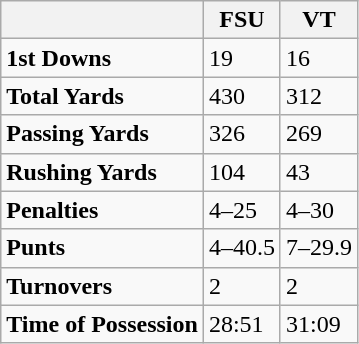<table class="wikitable">
<tr>
<th></th>
<th>FSU</th>
<th>VT</th>
</tr>
<tr>
<td><strong>1st Downs</strong></td>
<td>19</td>
<td>16</td>
</tr>
<tr>
<td><strong>Total Yards</strong></td>
<td>430</td>
<td>312</td>
</tr>
<tr>
<td><strong>Passing Yards</strong></td>
<td>326</td>
<td>269</td>
</tr>
<tr>
<td><strong>Rushing Yards</strong></td>
<td>104</td>
<td>43</td>
</tr>
<tr>
<td><strong>Penalties</strong></td>
<td>4–25</td>
<td>4–30</td>
</tr>
<tr>
<td><strong>Punts</strong></td>
<td>4–40.5</td>
<td>7–29.9</td>
</tr>
<tr>
<td><strong>Turnovers</strong></td>
<td>2</td>
<td>2</td>
</tr>
<tr>
<td><strong>Time of Possession</strong></td>
<td>28:51</td>
<td>31:09</td>
</tr>
</table>
